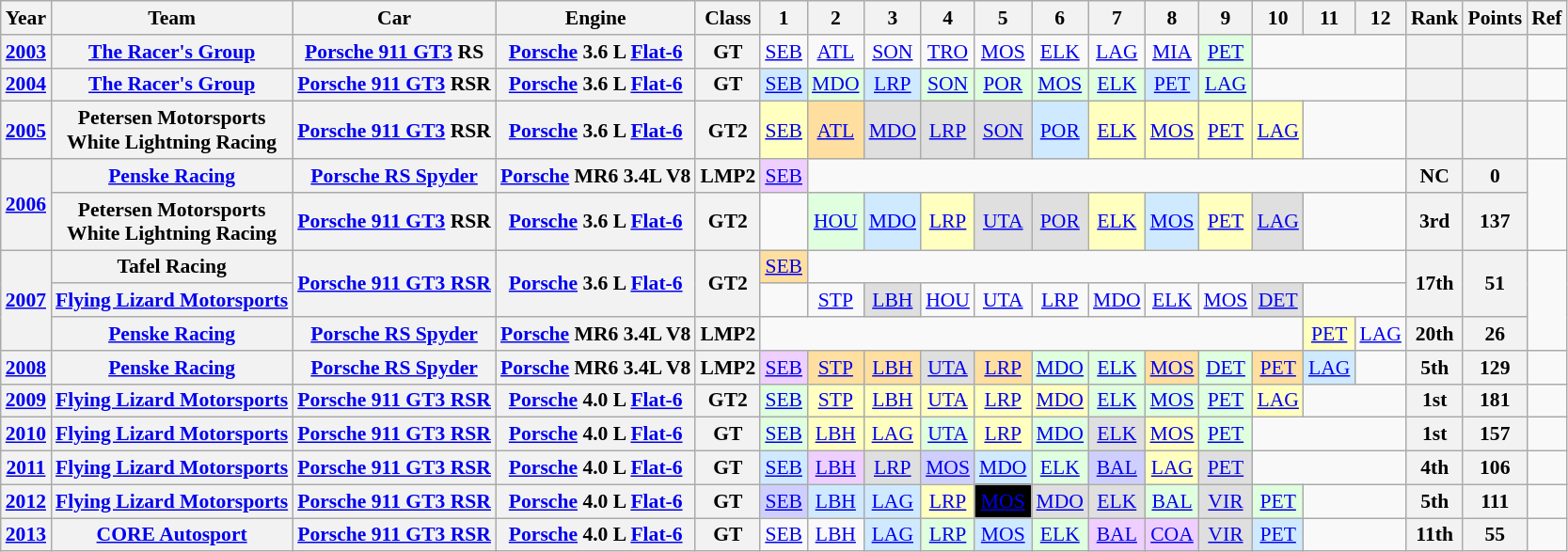<table class="wikitable" style="text-align:center; font-size:90%">
<tr>
<th>Year</th>
<th>Team</th>
<th>Car</th>
<th>Engine</th>
<th>Class</th>
<th>1</th>
<th>2</th>
<th>3</th>
<th>4</th>
<th>5</th>
<th>6</th>
<th>7</th>
<th>8</th>
<th>9</th>
<th>10</th>
<th>11</th>
<th>12</th>
<th>Rank</th>
<th>Points</th>
<th>Ref</th>
</tr>
<tr>
<th><a href='#'>2003</a></th>
<th><a href='#'>The Racer's Group</a></th>
<th><a href='#'>Porsche 911 GT3</a> RS</th>
<th><a href='#'>Porsche</a> 3.6 L <a href='#'>Flat-6</a></th>
<th>GT</th>
<td><a href='#'>SEB</a></td>
<td><a href='#'>ATL</a></td>
<td><a href='#'>SON</a></td>
<td><a href='#'>TRO</a></td>
<td><a href='#'>MOS</a></td>
<td><a href='#'>ELK</a></td>
<td><a href='#'>LAG</a></td>
<td><a href='#'>MIA</a></td>
<td style="background:#DFFFDF;"><a href='#'>PET</a> <br></td>
<td colspan=3></td>
<th></th>
<th></th>
<td></td>
</tr>
<tr>
<th><a href='#'>2004</a></th>
<th><a href='#'>The Racer's Group</a></th>
<th><a href='#'>Porsche 911 GT3</a> RSR</th>
<th><a href='#'>Porsche</a> 3.6 L <a href='#'>Flat-6</a></th>
<th>GT</th>
<td style="background:#CFEAFF;"><a href='#'>SEB</a> <br></td>
<td style="background:#DFFFDF;"><a href='#'>MDO</a> <br></td>
<td style="background:#CFEAFF;"><a href='#'>LRP</a> <br></td>
<td style="background:#DFFFDF;"><a href='#'>SON</a> <br></td>
<td style="background:#DFFFDF;"><a href='#'>POR</a> <br></td>
<td style="background:#DFFFDF;"><a href='#'>MOS</a> <br></td>
<td style="background:#DFFFDF;"><a href='#'>ELK</a> <br></td>
<td style="background:#CFEAFF;"><a href='#'>PET</a> <br></td>
<td style="background:#DFFFDF;"><a href='#'>LAG</a> <br></td>
<td colspan=3></td>
<th></th>
<th></th>
<td></td>
</tr>
<tr>
<th><a href='#'>2005</a></th>
<th>Petersen Motorsports<br> White Lightning Racing</th>
<th><a href='#'>Porsche 911 GT3</a> RSR</th>
<th><a href='#'>Porsche</a> 3.6 L <a href='#'>Flat-6</a></th>
<th>GT2</th>
<td style="background:#FFFFBF;"><a href='#'>SEB</a> <br></td>
<td style="background:#FFDF9F;"><a href='#'>ATL</a> <br></td>
<td style="background:#DFDFDF;"><a href='#'>MDO</a> <br></td>
<td style="background:#DFDFDF;"><a href='#'>LRP</a> <br></td>
<td style="background:#DFDFDF;"><a href='#'>SON</a> <br></td>
<td style="background:#CFEAFF;"><a href='#'>POR</a> <br></td>
<td style="background:#FFFFBF;"><a href='#'>ELK</a> <br></td>
<td style="background:#FFFFBF;"><a href='#'>MOS</a> <br></td>
<td style="background:#FFFFBF;"><a href='#'>PET</a> <br></td>
<td style="background:#FFFFBF;"><a href='#'>LAG</a> <br></td>
<td colspan=2></td>
<th></th>
<th></th>
<td></td>
</tr>
<tr>
<th rowspan=2><a href='#'>2006</a></th>
<th><a href='#'>Penske Racing</a></th>
<th><a href='#'>Porsche RS Spyder</a></th>
<th><a href='#'>Porsche</a> MR6 3.4L V8</th>
<th>LMP2</th>
<td style="background:#EFCFFF;"><a href='#'>SEB</a> <br></td>
<td colspan=11></td>
<th>NC</th>
<th>0</th>
<td rowspan="2"></td>
</tr>
<tr>
<th>Petersen Motorsports<br> White Lightning Racing</th>
<th><a href='#'>Porsche 911 GT3</a> RSR</th>
<th><a href='#'>Porsche</a> 3.6 L <a href='#'>Flat-6</a></th>
<th>GT2</th>
<td></td>
<td style="background:#DFFFDF;"><a href='#'>HOU</a> <br></td>
<td style="background:#CFEAFF;"><a href='#'>MDO</a> <br></td>
<td style="background:#FFFFBF;"><a href='#'>LRP</a> <br></td>
<td style="background:#DFDFDF;"><a href='#'>UTA</a> <br></td>
<td style="background:#DFDFDF;"><a href='#'>POR</a> <br></td>
<td style="background:#FFFFBF;"><a href='#'>ELK</a> <br></td>
<td style="background:#CFEAFF;"><a href='#'>MOS</a> <br></td>
<td style="background:#FFFFBF;"><a href='#'>PET</a> <br></td>
<td style="background:#DFDFDF;"><a href='#'>LAG</a> <br></td>
<td colspan=2></td>
<th>3rd</th>
<th>137</th>
</tr>
<tr>
<th rowspan=3><a href='#'>2007</a></th>
<th>Tafel Racing</th>
<th rowspan=2><a href='#'>Porsche 911 GT3 RSR</a></th>
<th rowspan=2><a href='#'>Porsche</a> 3.6 L <a href='#'>Flat-6</a></th>
<th rowspan=2>GT2</th>
<td style="background:#FFDF9F;"><a href='#'>SEB</a> <br></td>
<td colspan=11></td>
<th rowspan=2>17th</th>
<th rowspan=2>51</th>
<td rowspan="3"></td>
</tr>
<tr>
<th><a href='#'>Flying Lizard Motorsports</a></th>
<td></td>
<td><a href='#'>STP</a></td>
<td style="background:#DFDFDF;"><a href='#'>LBH</a> <br></td>
<td><a href='#'>HOU</a></td>
<td><a href='#'>UTA</a></td>
<td><a href='#'>LRP</a></td>
<td><a href='#'>MDO</a></td>
<td><a href='#'>ELK</a></td>
<td><a href='#'>MOS</a></td>
<td style="background:#DFDFDF;"><a href='#'>DET</a> <br></td>
<td colspan=2></td>
</tr>
<tr>
<th><a href='#'>Penske Racing</a></th>
<th><a href='#'>Porsche RS Spyder</a></th>
<th><a href='#'>Porsche</a> MR6 3.4L V8</th>
<th>LMP2</th>
<td colspan=10></td>
<td style="background:#FFFFBF;"><a href='#'>PET</a> <br></td>
<td><a href='#'>LAG</a></td>
<th>20th</th>
<th>26</th>
</tr>
<tr>
<th><a href='#'>2008</a></th>
<th><a href='#'>Penske Racing</a></th>
<th><a href='#'>Porsche RS Spyder</a></th>
<th><a href='#'>Porsche</a> MR6 3.4L V8</th>
<th>LMP2</th>
<td style="background:#EFCFFF;"><a href='#'>SEB</a> <br></td>
<td style="background:#FFDF9F;"><a href='#'>STP</a> <br></td>
<td style="background:#FFDF9F;"><a href='#'>LBH</a> <br></td>
<td style="background:#DFDFDF;"><a href='#'>UTA</a> <br></td>
<td style="background:#FFDF9F;"><a href='#'>LRP</a> <br></td>
<td style="background:#DFFFDF;"><a href='#'>MDO</a> <br></td>
<td style="background:#DFFFDF;"><a href='#'>ELK</a> <br></td>
<td style="background:#FFDF9F;"><a href='#'>MOS</a> <br></td>
<td style="background:#DFFFDF;"><a href='#'>DET</a> <br></td>
<td style="background:#FFDF9F;"><a href='#'>PET</a> <br></td>
<td style="background:#CFEAFF;"><a href='#'>LAG</a> <br></td>
<td></td>
<th>5th</th>
<th>129</th>
<td></td>
</tr>
<tr>
<th><a href='#'>2009</a></th>
<th><a href='#'>Flying Lizard Motorsports</a></th>
<th><a href='#'>Porsche 911 GT3 RSR</a></th>
<th><a href='#'>Porsche</a> 4.0 L <a href='#'>Flat-6</a></th>
<th>GT2</th>
<td style="background:#DFFFDF;"><a href='#'>SEB</a> <br></td>
<td style="background:#FFFFBF;"><a href='#'>STP</a> <br></td>
<td style="background:#FFFFBF;"><a href='#'>LBH</a> <br></td>
<td style="background:#FFFFBF;"><a href='#'>UTA</a> <br></td>
<td style="background:#FFFFBF;"><a href='#'>LRP</a> <br></td>
<td style="background:#FFFFBF;"><a href='#'>MDO</a> <br></td>
<td style="background:#DFFFDF;"><a href='#'>ELK</a> <br></td>
<td style="background:#DFFFDF;"><a href='#'>MOS</a> <br></td>
<td style="background:#DFFFDF;"><a href='#'>PET</a> <br></td>
<td style="background:#FFFFBF;"><a href='#'>LAG</a> <br></td>
<td colspan=2></td>
<th>1st</th>
<th>181</th>
<td></td>
</tr>
<tr>
<th><a href='#'>2010</a></th>
<th><a href='#'>Flying Lizard Motorsports</a></th>
<th><a href='#'>Porsche 911 GT3 RSR</a></th>
<th><a href='#'>Porsche</a> 4.0 L <a href='#'>Flat-6</a></th>
<th>GT</th>
<td style="background:#DFFFDF;"><a href='#'>SEB</a> <br></td>
<td style="background:#FFFFBF;"><a href='#'>LBH</a> <br></td>
<td style="background:#FFFFBF;"><a href='#'>LAG</a> <br></td>
<td style="background:#DFFFDF;"><a href='#'>UTA</a> <br></td>
<td style="background:#FFFFBF;"><a href='#'>LRP</a> <br></td>
<td style="background:#DFFFDF;"><a href='#'>MDO</a> <br></td>
<td style="background:#DFDFDF;"><a href='#'>ELK</a> <br></td>
<td style="background:#FFFFBF;"><a href='#'>MOS</a> <br></td>
<td style="background:#DFFFDF;"><a href='#'>PET</a> <br></td>
<td colspan=3></td>
<th>1st</th>
<th>157</th>
<td></td>
</tr>
<tr>
<th><a href='#'>2011</a></th>
<th><a href='#'>Flying Lizard Motorsports</a></th>
<th><a href='#'>Porsche 911 GT3 RSR</a></th>
<th><a href='#'>Porsche</a> 4.0 L <a href='#'>Flat-6</a></th>
<th>GT</th>
<td style="background:#CFEAFF;"><a href='#'>SEB</a> <br></td>
<td style="background:#EFCFFF;"><a href='#'>LBH</a> <br></td>
<td style="background:#DFDFDF;"><a href='#'>LRP</a> <br></td>
<td style="background:#CFCFFF;"><a href='#'>MOS</a> <br></td>
<td style="background:#CFEAFF;"><a href='#'>MDO</a> <br></td>
<td style="background:#DFFFDF;"><a href='#'>ELK</a> <br></td>
<td style="background:#CFCFFF;"><a href='#'>BAL</a> <br></td>
<td style="background:#FFFFBF;"><a href='#'>LAG</a> <br></td>
<td style="background:#DFDFDF;"><a href='#'>PET</a> <br></td>
<td colspan=3></td>
<th>4th</th>
<th>106</th>
<td></td>
</tr>
<tr>
<th><a href='#'>2012</a></th>
<th><a href='#'>Flying Lizard Motorsports</a></th>
<th><a href='#'>Porsche 911 GT3 RSR</a></th>
<th><a href='#'>Porsche</a> 4.0 L <a href='#'>Flat-6</a></th>
<th>GT</th>
<td style="background:#CFCFFF;"><a href='#'>SEB</a> <br></td>
<td style="background:#CFEAFF;"><a href='#'>LBH</a> <br></td>
<td style="background:#CFEAFF;"><a href='#'>LAG</a> <br></td>
<td style="background:#FFFFBF;"><a href='#'>LRP</a> <br></td>
<td style="background-color:#000000; color:white"><a href='#'><span>MOS</span></a> <br></td>
<td style="background:#DFDFDF;"><a href='#'>MDO</a> <br></td>
<td style="background:#DFDFDF;"><a href='#'>ELK</a> <br></td>
<td style="background:#DFFFDF;"><a href='#'>BAL</a> <br></td>
<td style="background:#DFDFDF;"><a href='#'>VIR</a> <br></td>
<td style="background:#DFFFDF;"><a href='#'>PET</a> <br></td>
<td colspan=2></td>
<th>5th</th>
<th>111</th>
<td></td>
</tr>
<tr>
<th><a href='#'>2013</a></th>
<th><a href='#'>CORE Autosport</a></th>
<th><a href='#'>Porsche 911 GT3 RSR</a></th>
<th><a href='#'>Porsche</a> 4.0 L <a href='#'>Flat-6</a></th>
<th>GT</th>
<td><a href='#'>SEB</a></td>
<td><a href='#'>LBH</a></td>
<td style="background:#CFEAFF;"><a href='#'>LAG</a> <br></td>
<td style="background:#DFFFDF;"><a href='#'>LRP</a> <br></td>
<td style="background:#CFEAFF;"><a href='#'>MOS</a> <br></td>
<td style="background:#DFFFDF;"><a href='#'>ELK</a> <br></td>
<td style="background:#EFCFFF;"><a href='#'>BAL</a> <br></td>
<td style="background:#EFCFFF;"><a href='#'>COA</a> <br></td>
<td style="background:#DFDFDF;"><a href='#'>VIR</a> <br></td>
<td style="background:#CFEAFF;"><a href='#'>PET</a> <br></td>
<td colspan=2></td>
<th>11th</th>
<th>55</th>
<td></td>
</tr>
</table>
